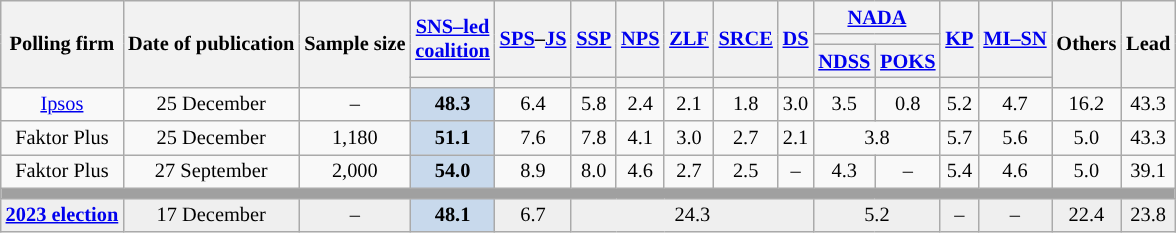<table class="wikitable" style="text-align:center; font-size:85%; line-height:16px; margin-bottom:0">
<tr>
<th rowspan="4">Polling firm</th>
<th rowspan="4">Date of publication</th>
<th rowspan="4">Sample size</th>
<th rowspan="3"><a href='#'>SNS–led<br>coalition</a></th>
<th rowspan="3"><a href='#'>SPS</a>–<a href='#'>JS</a></th>
<th rowspan="3"><a href='#'>SSP</a></th>
<th rowspan="3"><a href='#'>NPS</a></th>
<th rowspan="3"><a href='#'>ZLF</a></th>
<th rowspan="3"><a href='#'>SRCE</a></th>
<th rowspan="3"><a href='#'>DS</a></th>
<th colspan="2"><a href='#'>NADA</a></th>
<th rowspan="3"><a href='#'>KP</a></th>
<th rowspan="3"><a href='#'>MI–SN</a></th>
<th rowspan="4">Others</th>
<th rowspan="4">Lead</th>
</tr>
<tr>
<th colspan="2" style="background:"></th>
</tr>
<tr>
<th><a href='#'>NDSS</a></th>
<th><a href='#'>POKS</a></th>
</tr>
<tr>
<th style="background:"></th>
<th style="background:"></th>
<th style="background:"></th>
<th style="background:"></th>
<th style="background:"></th>
<th style="background:"></th>
<th style="background:"></th>
<th style="background:"></th>
<th style="background:"></th>
<th style="background:"></th>
<th style="background:"></th>
</tr>
<tr>
<td><a href='#'>Ipsos</a></td>
<td>25 December</td>
<td>–</td>
<td style="background:#C8D9EC"><strong>48.3</strong></td>
<td>6.4</td>
<td>5.8</td>
<td>2.4</td>
<td>2.1</td>
<td>1.8</td>
<td>3.0</td>
<td>3.5</td>
<td>0.8</td>
<td>5.2</td>
<td>4.7</td>
<td>16.2</td>
<td style="background:">43.3</td>
</tr>
<tr>
<td>Faktor Plus</td>
<td>25 December</td>
<td>1,180</td>
<td style="background:#C8D9EC"><strong>51.1</strong> </td>
<td>7.6</td>
<td>7.8</td>
<td>4.1</td>
<td>3.0</td>
<td>2.7</td>
<td>2.1</td>
<td colspan="2">3.8</td>
<td>5.7</td>
<td>5.6</td>
<td>5.0</td>
<td style="background:">43.3</td>
</tr>
<tr>
<td>Faktor Plus</td>
<td>27 September</td>
<td>2,000</td>
<td style="background:#C8D9EC"><strong>54.0</strong> </td>
<td>8.9</td>
<td>8.0</td>
<td>4.6</td>
<td>2.7</td>
<td>2.5</td>
<td>–</td>
<td>4.3</td>
<td>–</td>
<td>5.4</td>
<td>4.6</td>
<td>5.0</td>
<td style="background:">39.1</td>
</tr>
<tr>
<td colspan="16" style="background:#A0A0A0"></td>
</tr>
<tr style="background:#EFEFEF">
<td><strong><a href='#'>2023 election</a></strong></td>
<td>17 December</td>
<td>–</td>
<td style="background:#C8D9EC"><strong>48.1</strong></td>
<td>6.7</td>
<td colspan="5">24.3</td>
<td colspan="2">5.2</td>
<td>–</td>
<td>–</td>
<td>22.4</td>
<td style="background:">23.8</td>
</tr>
</table>
